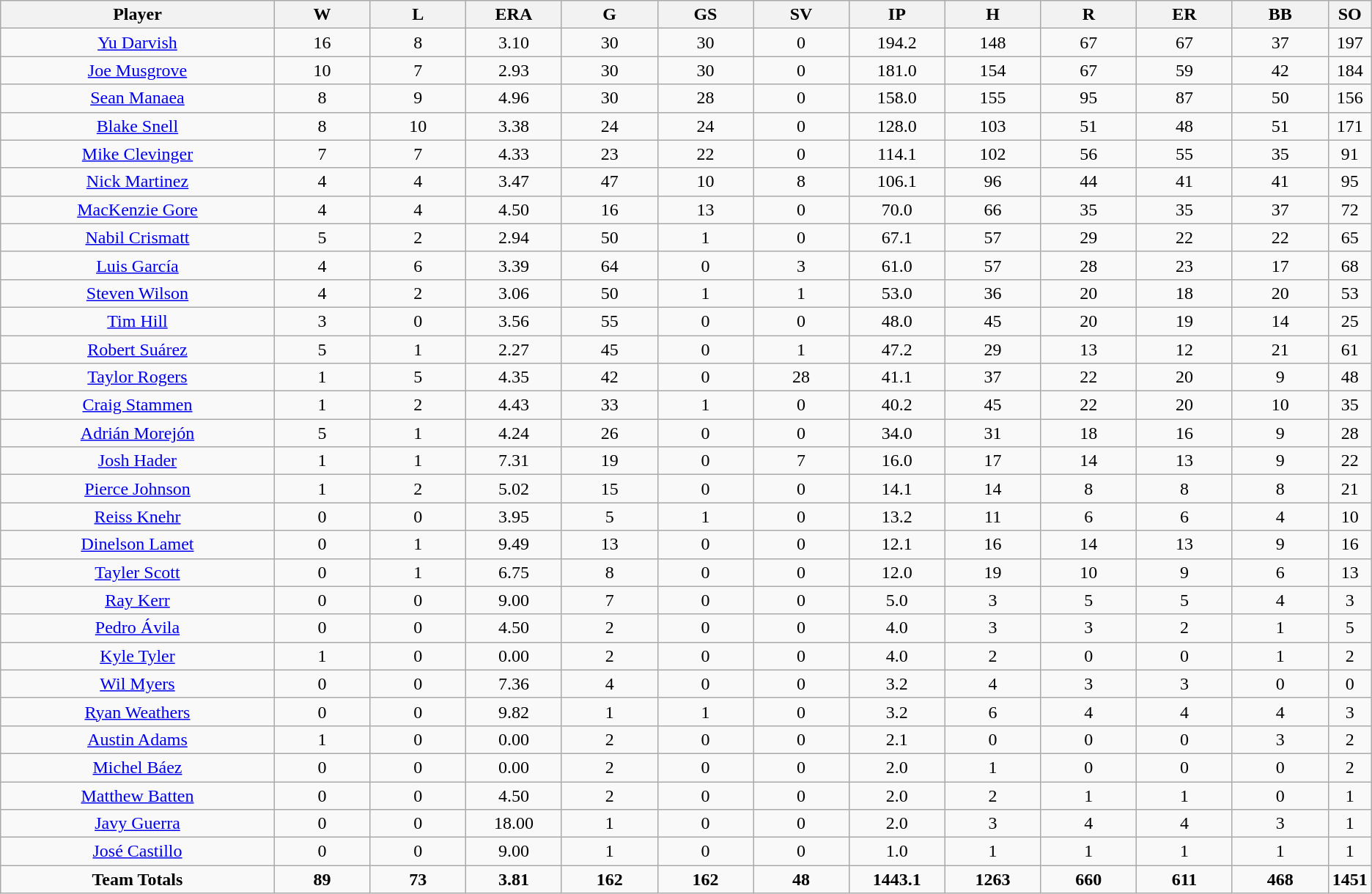<table class=wikitable style="text-align:center">
<tr>
<th bgcolor=#DDDDFF; width="20%">Player</th>
<th bgcolor=#DDDDFF; width="7%">W</th>
<th bgcolor=#DDDDFF; width="7%">L</th>
<th bgcolor=#DDDDFF; width="7%">ERA</th>
<th bgcolor=#DDDDFF; width="7%">G</th>
<th bgcolor=#DDDDFF; width="7%">GS</th>
<th bgcolor=#DDDDFF; width="7%">SV</th>
<th bgcolor=#DDDDFF; width="7%">IP</th>
<th bgcolor=#DDDDFF; width="7%">H</th>
<th bgcolor=#DDDDFF; width="7%">R</th>
<th bgcolor=#DDDDFF; width="7%">ER</th>
<th bgcolor=#DDDDFF; width="7%">BB</th>
<th bgcolor=#DDDDFF; width="7%">SO</th>
</tr>
<tr>
<td><a href='#'>Yu Darvish</a></td>
<td>16</td>
<td>8</td>
<td>3.10</td>
<td>30</td>
<td>30</td>
<td>0</td>
<td>194.2</td>
<td>148</td>
<td>67</td>
<td>67</td>
<td>37</td>
<td>197</td>
</tr>
<tr>
<td><a href='#'>Joe Musgrove</a></td>
<td>10</td>
<td>7</td>
<td>2.93</td>
<td>30</td>
<td>30</td>
<td>0</td>
<td>181.0</td>
<td>154</td>
<td>67</td>
<td>59</td>
<td>42</td>
<td>184</td>
</tr>
<tr>
<td><a href='#'>Sean Manaea</a></td>
<td>8</td>
<td>9</td>
<td>4.96</td>
<td>30</td>
<td>28</td>
<td>0</td>
<td>158.0</td>
<td>155</td>
<td>95</td>
<td>87</td>
<td>50</td>
<td>156</td>
</tr>
<tr>
<td><a href='#'>Blake Snell</a></td>
<td>8</td>
<td>10</td>
<td>3.38</td>
<td>24</td>
<td>24</td>
<td>0</td>
<td>128.0</td>
<td>103</td>
<td>51</td>
<td>48</td>
<td>51</td>
<td>171</td>
</tr>
<tr>
<td><a href='#'>Mike Clevinger</a></td>
<td>7</td>
<td>7</td>
<td>4.33</td>
<td>23</td>
<td>22</td>
<td>0</td>
<td>114.1</td>
<td>102</td>
<td>56</td>
<td>55</td>
<td>35</td>
<td>91</td>
</tr>
<tr>
<td><a href='#'>Nick Martinez</a></td>
<td>4</td>
<td>4</td>
<td>3.47</td>
<td>47</td>
<td>10</td>
<td>8</td>
<td>106.1</td>
<td>96</td>
<td>44</td>
<td>41</td>
<td>41</td>
<td>95</td>
</tr>
<tr>
<td><a href='#'>MacKenzie Gore</a></td>
<td>4</td>
<td>4</td>
<td>4.50</td>
<td>16</td>
<td>13</td>
<td>0</td>
<td>70.0</td>
<td>66</td>
<td>35</td>
<td>35</td>
<td>37</td>
<td>72</td>
</tr>
<tr>
<td><a href='#'>Nabil Crismatt</a></td>
<td>5</td>
<td>2</td>
<td>2.94</td>
<td>50</td>
<td>1</td>
<td>0</td>
<td>67.1</td>
<td>57</td>
<td>29</td>
<td>22</td>
<td>22</td>
<td>65</td>
</tr>
<tr>
<td><a href='#'>Luis García</a></td>
<td>4</td>
<td>6</td>
<td>3.39</td>
<td>64</td>
<td>0</td>
<td>3</td>
<td>61.0</td>
<td>57</td>
<td>28</td>
<td>23</td>
<td>17</td>
<td>68</td>
</tr>
<tr>
<td><a href='#'>Steven Wilson</a></td>
<td>4</td>
<td>2</td>
<td>3.06</td>
<td>50</td>
<td>1</td>
<td>1</td>
<td>53.0</td>
<td>36</td>
<td>20</td>
<td>18</td>
<td>20</td>
<td>53</td>
</tr>
<tr>
<td><a href='#'>Tim Hill</a></td>
<td>3</td>
<td>0</td>
<td>3.56</td>
<td>55</td>
<td>0</td>
<td>0</td>
<td>48.0</td>
<td>45</td>
<td>20</td>
<td>19</td>
<td>14</td>
<td>25</td>
</tr>
<tr>
<td><a href='#'>Robert Suárez</a></td>
<td>5</td>
<td>1</td>
<td>2.27</td>
<td>45</td>
<td>0</td>
<td>1</td>
<td>47.2</td>
<td>29</td>
<td>13</td>
<td>12</td>
<td>21</td>
<td>61</td>
</tr>
<tr>
<td><a href='#'>Taylor Rogers</a></td>
<td>1</td>
<td>5</td>
<td>4.35</td>
<td>42</td>
<td>0</td>
<td>28</td>
<td>41.1</td>
<td>37</td>
<td>22</td>
<td>20</td>
<td>9</td>
<td>48</td>
</tr>
<tr>
<td><a href='#'>Craig Stammen</a></td>
<td>1</td>
<td>2</td>
<td>4.43</td>
<td>33</td>
<td>1</td>
<td>0</td>
<td>40.2</td>
<td>45</td>
<td>22</td>
<td>20</td>
<td>10</td>
<td>35</td>
</tr>
<tr>
<td><a href='#'>Adrián Morejón</a></td>
<td>5</td>
<td>1</td>
<td>4.24</td>
<td>26</td>
<td>0</td>
<td>0</td>
<td>34.0</td>
<td>31</td>
<td>18</td>
<td>16</td>
<td>9</td>
<td>28</td>
</tr>
<tr>
<td><a href='#'>Josh Hader</a></td>
<td>1</td>
<td>1</td>
<td>7.31</td>
<td>19</td>
<td>0</td>
<td>7</td>
<td>16.0</td>
<td>17</td>
<td>14</td>
<td>13</td>
<td>9</td>
<td>22</td>
</tr>
<tr>
<td><a href='#'>Pierce Johnson</a></td>
<td>1</td>
<td>2</td>
<td>5.02</td>
<td>15</td>
<td>0</td>
<td>0</td>
<td>14.1</td>
<td>14</td>
<td>8</td>
<td>8</td>
<td>8</td>
<td>21</td>
</tr>
<tr>
<td><a href='#'>Reiss Knehr</a></td>
<td>0</td>
<td>0</td>
<td>3.95</td>
<td>5</td>
<td>1</td>
<td>0</td>
<td>13.2</td>
<td>11</td>
<td>6</td>
<td>6</td>
<td>4</td>
<td>10</td>
</tr>
<tr>
<td><a href='#'>Dinelson Lamet</a></td>
<td>0</td>
<td>1</td>
<td>9.49</td>
<td>13</td>
<td>0</td>
<td>0</td>
<td>12.1</td>
<td>16</td>
<td>14</td>
<td>13</td>
<td>9</td>
<td>16</td>
</tr>
<tr>
<td><a href='#'>Tayler Scott</a></td>
<td>0</td>
<td>1</td>
<td>6.75</td>
<td>8</td>
<td>0</td>
<td>0</td>
<td>12.0</td>
<td>19</td>
<td>10</td>
<td>9</td>
<td>6</td>
<td>13</td>
</tr>
<tr>
<td><a href='#'>Ray Kerr</a></td>
<td>0</td>
<td>0</td>
<td>9.00</td>
<td>7</td>
<td>0</td>
<td>0</td>
<td>5.0</td>
<td>3</td>
<td>5</td>
<td>5</td>
<td>4</td>
<td>3</td>
</tr>
<tr>
<td><a href='#'>Pedro Ávila</a></td>
<td>0</td>
<td>0</td>
<td>4.50</td>
<td>2</td>
<td>0</td>
<td>0</td>
<td>4.0</td>
<td>3</td>
<td>3</td>
<td>2</td>
<td>1</td>
<td>5</td>
</tr>
<tr>
<td><a href='#'>Kyle Tyler</a></td>
<td>1</td>
<td>0</td>
<td>0.00</td>
<td>2</td>
<td>0</td>
<td>0</td>
<td>4.0</td>
<td>2</td>
<td>0</td>
<td>0</td>
<td>1</td>
<td>2</td>
</tr>
<tr>
<td><a href='#'>Wil Myers</a></td>
<td>0</td>
<td>0</td>
<td>7.36</td>
<td>4</td>
<td>0</td>
<td>0</td>
<td>3.2</td>
<td>4</td>
<td>3</td>
<td>3</td>
<td>0</td>
<td>0</td>
</tr>
<tr>
<td><a href='#'>Ryan Weathers</a></td>
<td>0</td>
<td>0</td>
<td>9.82</td>
<td>1</td>
<td>1</td>
<td>0</td>
<td>3.2</td>
<td>6</td>
<td>4</td>
<td>4</td>
<td>4</td>
<td>3</td>
</tr>
<tr>
<td><a href='#'>Austin Adams</a></td>
<td>1</td>
<td>0</td>
<td>0.00</td>
<td>2</td>
<td>0</td>
<td>0</td>
<td>2.1</td>
<td>0</td>
<td>0</td>
<td>0</td>
<td>3</td>
<td>2</td>
</tr>
<tr>
<td><a href='#'>Michel Báez</a></td>
<td>0</td>
<td>0</td>
<td>0.00</td>
<td>2</td>
<td>0</td>
<td>0</td>
<td>2.0</td>
<td>1</td>
<td>0</td>
<td>0</td>
<td>0</td>
<td>2</td>
</tr>
<tr>
<td><a href='#'>Matthew Batten</a></td>
<td>0</td>
<td>0</td>
<td>4.50</td>
<td>2</td>
<td>0</td>
<td>0</td>
<td>2.0</td>
<td>2</td>
<td>1</td>
<td>1</td>
<td>0</td>
<td>1</td>
</tr>
<tr>
<td><a href='#'>Javy Guerra</a></td>
<td>0</td>
<td>0</td>
<td>18.00</td>
<td>1</td>
<td>0</td>
<td>0</td>
<td>2.0</td>
<td>3</td>
<td>4</td>
<td>4</td>
<td>3</td>
<td>1</td>
</tr>
<tr>
<td><a href='#'>José Castillo</a></td>
<td>0</td>
<td>0</td>
<td>9.00</td>
<td>1</td>
<td>0</td>
<td>0</td>
<td>1.0</td>
<td>1</td>
<td>1</td>
<td>1</td>
<td>1</td>
<td>1</td>
</tr>
<tr>
<td><strong>Team Totals</strong></td>
<td><strong>89</strong></td>
<td><strong>73</strong></td>
<td><strong>3.81</strong></td>
<td><strong>162</strong></td>
<td><strong>162</strong></td>
<td><strong>48</strong></td>
<td><strong>1443.1</strong></td>
<td><strong>1263</strong></td>
<td><strong>660</strong></td>
<td><strong>611</strong></td>
<td><strong>468</strong></td>
<td><strong>1451</strong></td>
</tr>
</table>
